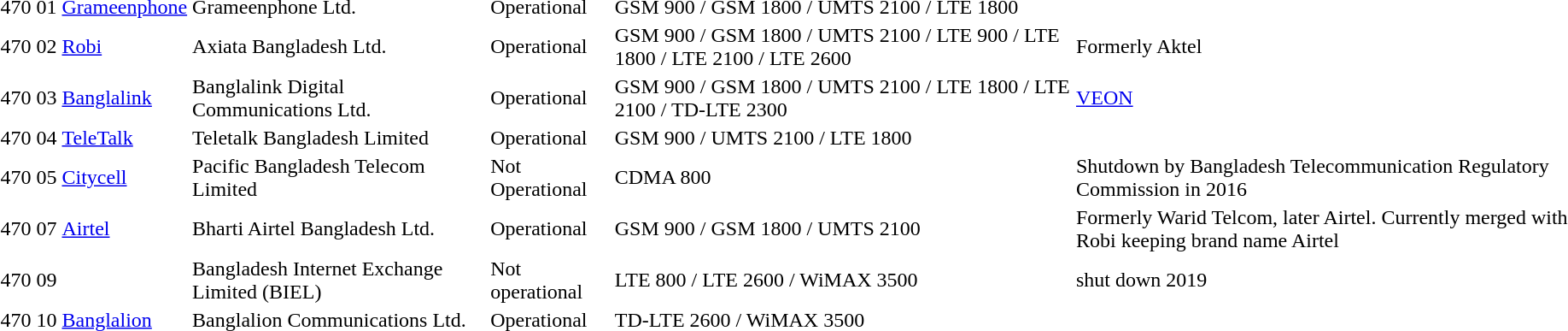<table>
<tr>
<td>470</td>
<td>01</td>
<td><a href='#'>Grameenphone</a></td>
<td>Grameenphone Ltd.</td>
<td>Operational</td>
<td>GSM 900 / GSM 1800 / UMTS 2100 / LTE 1800</td>
<td></td>
</tr>
<tr>
<td>470</td>
<td>02</td>
<td><a href='#'>Robi</a></td>
<td>Axiata Bangladesh Ltd.</td>
<td>Operational</td>
<td>GSM 900 / GSM 1800 / UMTS 2100 / LTE 900 / LTE 1800 / LTE 2100 / LTE 2600</td>
<td>Formerly Aktel</td>
</tr>
<tr>
<td>470</td>
<td>03</td>
<td><a href='#'>Banglalink</a></td>
<td>Banglalink Digital Communications Ltd.</td>
<td>Operational</td>
<td>GSM 900 / GSM 1800 / UMTS 2100 / LTE 1800 / LTE 2100 / TD-LTE 2300</td>
<td><a href='#'>VEON</a></td>
</tr>
<tr>
<td>470</td>
<td>04</td>
<td><a href='#'>TeleTalk</a></td>
<td>Teletalk Bangladesh Limited</td>
<td>Operational</td>
<td>GSM 900 / UMTS 2100 / LTE 1800</td>
<td></td>
</tr>
<tr>
<td>470</td>
<td>05</td>
<td><a href='#'>Citycell</a></td>
<td>Pacific Bangladesh Telecom Limited</td>
<td>Not Operational</td>
<td>CDMA 800</td>
<td>Shutdown by Bangladesh Telecommunication Regulatory Commission in 2016</td>
</tr>
<tr>
<td>470</td>
<td>07</td>
<td><a href='#'>Airtel</a></td>
<td>Bharti Airtel Bangladesh Ltd.</td>
<td>Operational</td>
<td>GSM 900 / GSM 1800 / UMTS 2100</td>
<td>Formerly Warid Telcom, later Airtel. Currently merged with Robi keeping brand name Airtel</td>
</tr>
<tr>
<td>470</td>
<td>09</td>
<td></td>
<td>Bangladesh Internet Exchange Limited (BIEL)</td>
<td>Not operational</td>
<td>LTE 800 / LTE 2600 / WiMAX 3500</td>
<td> shut down 2019</td>
</tr>
<tr>
<td>470</td>
<td>10</td>
<td><a href='#'>Banglalion</a></td>
<td>Banglalion Communications Ltd.</td>
<td>Operational</td>
<td>TD-LTE 2600 / WiMAX 3500</td>
<td></td>
</tr>
</table>
